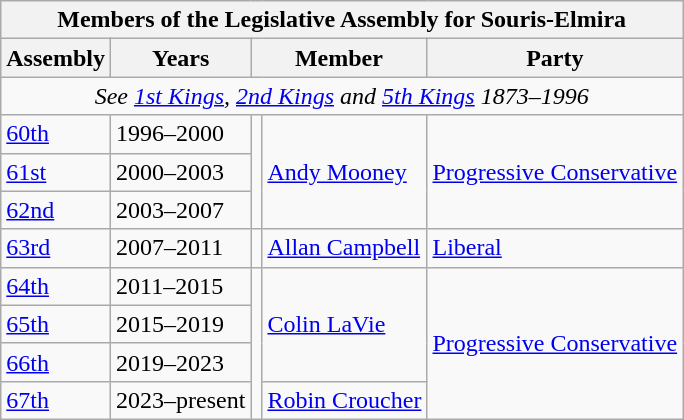<table class="wikitable" align=centre>
<tr>
<th colspan=5>Members of the Legislative Assembly for Souris-Elmira</th>
</tr>
<tr>
<th>Assembly</th>
<th>Years</th>
<th colspan="2">Member</th>
<th>Party</th>
</tr>
<tr>
<td align="center" colspan=5><em>See <a href='#'>1st Kings</a>, <a href='#'>2nd Kings</a> and <a href='#'>5th Kings</a> 1873–1996</em></td>
</tr>
<tr>
<td><a href='#'>60th</a></td>
<td>1996–2000</td>
<td rowspan=3 ></td>
<td rowspan=3><a href='#'>Andy Mooney</a></td>
<td rowspan=3><a href='#'>Progressive Conservative</a></td>
</tr>
<tr>
<td><a href='#'>61st</a></td>
<td>2000–2003</td>
</tr>
<tr>
<td><a href='#'>62nd</a></td>
<td>2003–2007</td>
</tr>
<tr>
<td><a href='#'>63rd</a></td>
<td>2007–2011</td>
<td rowspan=1 ></td>
<td rowspan=1><a href='#'>Allan Campbell</a></td>
<td rowspan=1><a href='#'>Liberal</a></td>
</tr>
<tr>
<td><a href='#'>64th</a></td>
<td>2011–2015</td>
<td rowspan=4 ></td>
<td rowspan=3><a href='#'>Colin LaVie</a></td>
<td rowspan=4><a href='#'>Progressive Conservative</a></td>
</tr>
<tr>
<td><a href='#'>65th</a></td>
<td>2015–2019</td>
</tr>
<tr>
<td><a href='#'>66th</a></td>
<td>2019–2023</td>
</tr>
<tr>
<td><a href='#'>67th</a></td>
<td>2023–present</td>
<td><a href='#'>Robin Croucher</a></td>
</tr>
</table>
